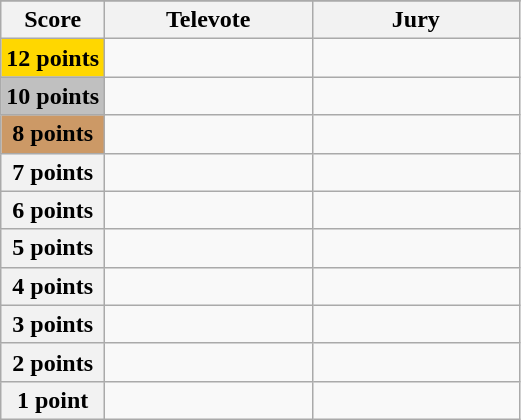<table class="wikitable">
<tr>
</tr>
<tr>
<th scope="col" width="20%">Score</th>
<th scope="col" width="40%">Televote</th>
<th scope="col" width="40%">Jury</th>
</tr>
<tr>
<th scope="row" style="background:gold">12 points</th>
<td></td>
<td></td>
</tr>
<tr>
<th scope="row" style="background:silver">10 points</th>
<td></td>
<td></td>
</tr>
<tr>
<th scope="row" style="background:#CC9966">8 points</th>
<td></td>
<td></td>
</tr>
<tr>
<th scope="row">7 points</th>
<td></td>
<td></td>
</tr>
<tr>
<th scope="row">6 points</th>
<td></td>
<td></td>
</tr>
<tr>
<th scope="row">5 points</th>
<td></td>
<td></td>
</tr>
<tr>
<th scope="row">4 points</th>
<td></td>
<td></td>
</tr>
<tr>
<th scope="row">3 points</th>
<td></td>
<td></td>
</tr>
<tr>
<th scope="row">2 points</th>
<td></td>
<td></td>
</tr>
<tr>
<th scope="row">1 point</th>
<td></td>
<td></td>
</tr>
</table>
